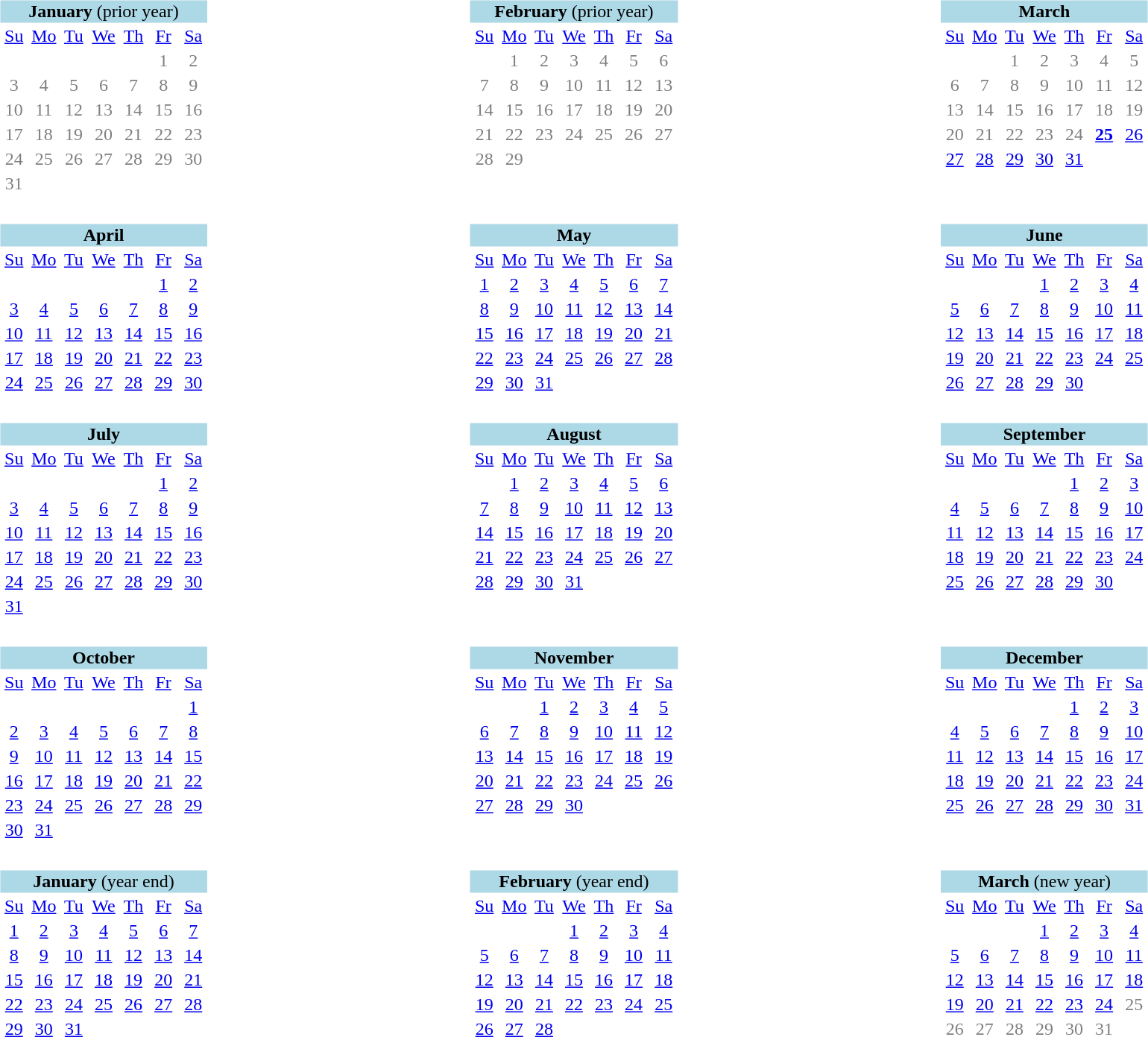<table width="100%" valign="top" style="text-align:center">
<tr>
<td valign="top" align="center"><br><table class="toccolours" style="margin-left: 1em; text-align:center;">
<tr style="background:lightblue;">
<td colspan="7"><strong>January</strong> (prior year)</td>
</tr>
<tr>
<td width="14%"><a href='#'>Su</a></td>
<td width="14%"><a href='#'>Mo</a></td>
<td width="14%"><a href='#'>Tu</a></td>
<td width="14%"><a href='#'>We</a></td>
<td width="14%"><a href='#'>Th</a></td>
<td width="14%"><a href='#'>Fr</a></td>
<td width="14%"><a href='#'>Sa</a></td>
</tr>
<tr style="color: gray;">
<td colspan=5> </td>
<td>1</td>
<td>2</td>
</tr>
<tr style="color: gray;">
<td>3</td>
<td>4</td>
<td>5</td>
<td>6</td>
<td>7</td>
<td>8</td>
<td>9</td>
</tr>
<tr style="color: gray;">
<td>10</td>
<td>11</td>
<td>12</td>
<td>13</td>
<td>14</td>
<td>15</td>
<td>16</td>
</tr>
<tr style="color: gray;">
<td>17</td>
<td>18</td>
<td>19</td>
<td>20</td>
<td>21</td>
<td>22</td>
<td>23</td>
</tr>
<tr style="color: gray;">
<td>24</td>
<td>25</td>
<td>26</td>
<td>27</td>
<td>28</td>
<td>29</td>
<td>30</td>
</tr>
<tr style="color: gray;">
<td>31</td>
</tr>
</table>
</td>
<td valign="top" align="center"><br><table class="toccolours" style="margin-left:1em; text-align:center;">
<tr style="background:lightblue;">
<td colspan="7"><strong>February</strong> (prior year)</td>
</tr>
<tr>
<td width="14%"><a href='#'>Su</a></td>
<td width="14%"><a href='#'>Mo</a></td>
<td width="14%"><a href='#'>Tu</a></td>
<td width="14%"><a href='#'>We</a></td>
<td width="14%"><a href='#'>Th</a></td>
<td width="14%"><a href='#'>Fr</a></td>
<td width="14%"><a href='#'>Sa</a></td>
</tr>
<tr style="color: gray;">
<td> </td>
<td>1</td>
<td>2</td>
<td>3</td>
<td>4</td>
<td>5</td>
<td>6</td>
</tr>
<tr style="color: gray;">
<td>7</td>
<td>8</td>
<td>9</td>
<td>10</td>
<td>11</td>
<td>12</td>
<td>13</td>
</tr>
<tr style="color: gray;">
<td>14</td>
<td>15</td>
<td>16</td>
<td>17</td>
<td>18</td>
<td>19</td>
<td>20</td>
</tr>
<tr style="color: gray;">
<td>21</td>
<td>22</td>
<td>23</td>
<td>24</td>
<td>25</td>
<td>26</td>
<td>27</td>
</tr>
<tr style="color: gray;">
<td>28</td>
<td>29</td>
</tr>
</table>
</td>
<td valign="top" align="center"><br><table class="toccolours" style="margin-left: 1em; text-align:center;">
<tr style="background:lightblue;">
<td colspan="7"><strong>March</strong></td>
</tr>
<tr>
<td width="14%"><a href='#'>Su</a></td>
<td width="14%"><a href='#'>Mo</a></td>
<td width="14%"><a href='#'>Tu</a></td>
<td width="14%"><a href='#'>We</a></td>
<td width="14%"><a href='#'>Th</a></td>
<td width="14%"><a href='#'>Fr</a></td>
<td width="14%"><a href='#'>Sa</a></td>
</tr>
<tr style="color: gray;">
<td> </td>
<td> </td>
<td>1</td>
<td>2</td>
<td>3</td>
<td>4</td>
<td>5</td>
</tr>
<tr style="color: gray;">
<td>6</td>
<td>7</td>
<td>8</td>
<td>9</td>
<td>10</td>
<td>11</td>
<td>12</td>
</tr>
<tr style="color: gray;">
<td>13</td>
<td>14</td>
<td>15</td>
<td>16</td>
<td>17</td>
<td>18</td>
<td>19</td>
</tr>
<tr style="color: gray;">
<td>20</td>
<td>21</td>
<td>22</td>
<td>23</td>
<td>24</td>
<td><a href='#'><strong>25</strong></a></td>
<td><a href='#'>26</a></td>
</tr>
<tr style="color: gray;">
<td><a href='#'>27</a></td>
<td><a href='#'>28</a></td>
<td><a href='#'>29</a></td>
<td><a href='#'>30</a></td>
<td><a href='#'>31</a></td>
</tr>
</table>
</td>
</tr>
<tr>
<td valign="top" align="center"><br><table class="toccolours" style="margin-left: 1em; text-align:center;">
<tr style="background:lightblue;">
<td colspan="7"><strong>April</strong></td>
</tr>
<tr>
<td width="14%"><a href='#'>Su</a></td>
<td width="14%"><a href='#'>Mo</a></td>
<td width="14%"><a href='#'>Tu</a></td>
<td width="14%"><a href='#'>We</a></td>
<td width="14%"><a href='#'>Th</a></td>
<td width="14%"><a href='#'>Fr</a></td>
<td width="14%"><a href='#'>Sa</a></td>
</tr>
<tr>
<td colspan=5> </td>
<td><a href='#'>1</a></td>
<td><a href='#'>2</a></td>
</tr>
<tr>
<td><a href='#'>3</a></td>
<td><a href='#'>4</a></td>
<td><a href='#'>5</a></td>
<td><a href='#'>6</a></td>
<td><a href='#'>7</a></td>
<td><a href='#'>8</a></td>
<td><a href='#'>9</a></td>
</tr>
<tr>
<td><a href='#'>10</a></td>
<td><a href='#'>11</a></td>
<td><a href='#'>12</a></td>
<td><a href='#'>13</a></td>
<td><a href='#'>14</a></td>
<td><a href='#'>15</a></td>
<td><a href='#'>16</a></td>
</tr>
<tr>
<td><a href='#'>17</a></td>
<td><a href='#'>18</a></td>
<td><a href='#'>19</a></td>
<td><a href='#'>20</a></td>
<td><a href='#'>21</a></td>
<td><a href='#'>22</a></td>
<td><a href='#'>23</a></td>
</tr>
<tr>
<td><a href='#'>24</a></td>
<td><a href='#'>25</a></td>
<td><a href='#'>26</a></td>
<td><a href='#'>27</a></td>
<td><a href='#'>28</a></td>
<td><a href='#'>29</a></td>
<td><a href='#'>30</a></td>
</tr>
</table>
</td>
<td valign="top" align="center"><br><table class="toccolours" style="margin-left: 1em; text-align:center;">
<tr style="background:lightblue;">
<td colspan="7"><strong>May</strong></td>
</tr>
<tr>
<td width="14%"><a href='#'>Su</a></td>
<td width="14%"><a href='#'>Mo</a></td>
<td width="14%"><a href='#'>Tu</a></td>
<td width="14%"><a href='#'>We</a></td>
<td width="14%"><a href='#'>Th</a></td>
<td width="14%"><a href='#'>Fr</a></td>
<td width="14%"><a href='#'>Sa</a></td>
</tr>
<tr>
<td><a href='#'>1</a></td>
<td><a href='#'>2</a></td>
<td><a href='#'>3</a></td>
<td><a href='#'>4</a></td>
<td><a href='#'>5</a></td>
<td><a href='#'>6</a></td>
<td><a href='#'>7</a></td>
</tr>
<tr>
<td><a href='#'>8</a></td>
<td><a href='#'>9</a></td>
<td><a href='#'>10</a></td>
<td><a href='#'>11</a></td>
<td><a href='#'>12</a></td>
<td><a href='#'>13</a></td>
<td><a href='#'>14</a></td>
</tr>
<tr>
<td><a href='#'>15</a></td>
<td><a href='#'>16</a></td>
<td><a href='#'>17</a></td>
<td><a href='#'>18</a></td>
<td><a href='#'>19</a></td>
<td><a href='#'>20</a></td>
<td><a href='#'>21</a></td>
</tr>
<tr>
<td><a href='#'>22</a></td>
<td><a href='#'>23</a></td>
<td><a href='#'>24</a></td>
<td><a href='#'>25</a></td>
<td><a href='#'>26</a></td>
<td><a href='#'>27</a></td>
<td><a href='#'>28</a></td>
</tr>
<tr>
<td><a href='#'>29</a></td>
<td><a href='#'>30</a></td>
<td><a href='#'>31</a></td>
</tr>
</table>
</td>
<td valign="top" align="center"><br><table class="toccolours" style="margin-left: 1em; text-align:center;">
<tr style="background:lightblue;">
<td colspan="7"><strong>June</strong></td>
</tr>
<tr>
<td width="14%"><a href='#'>Su</a></td>
<td width="14%"><a href='#'>Mo</a></td>
<td width="14%"><a href='#'>Tu</a></td>
<td width="14%"><a href='#'>We</a></td>
<td width="14%"><a href='#'>Th</a></td>
<td width="14%"><a href='#'>Fr</a></td>
<td width="14%"><a href='#'>Sa</a></td>
</tr>
<tr>
<td colspan=3> </td>
<td><a href='#'>1</a></td>
<td><a href='#'>2</a></td>
<td><a href='#'>3</a></td>
<td><a href='#'>4</a></td>
</tr>
<tr>
<td><a href='#'>5</a></td>
<td><a href='#'>6</a></td>
<td><a href='#'>7</a></td>
<td><a href='#'>8</a></td>
<td><a href='#'>9</a></td>
<td><a href='#'>10</a></td>
<td><a href='#'>11</a></td>
</tr>
<tr>
<td><a href='#'>12</a></td>
<td><a href='#'>13</a></td>
<td><a href='#'>14</a></td>
<td><a href='#'>15</a></td>
<td><a href='#'>16</a></td>
<td><a href='#'>17</a></td>
<td><a href='#'>18</a></td>
</tr>
<tr>
<td><a href='#'>19</a></td>
<td><a href='#'>20</a></td>
<td><a href='#'>21</a></td>
<td><a href='#'>22</a></td>
<td><a href='#'>23</a></td>
<td><a href='#'>24</a></td>
<td><a href='#'>25</a></td>
</tr>
<tr>
<td><a href='#'>26</a></td>
<td><a href='#'>27</a></td>
<td><a href='#'>28</a></td>
<td><a href='#'>29</a></td>
<td><a href='#'>30</a></td>
</tr>
</table>
</td>
</tr>
<tr>
<td valign="top" align="center"><br><table class="toccolours" style="margin-left: 1em; text-align:center;">
<tr style="background:lightblue;">
<td colspan="7"><strong>July</strong></td>
</tr>
<tr>
<td width="14%"><a href='#'>Su</a></td>
<td width="14%"><a href='#'>Mo</a></td>
<td width="14%"><a href='#'>Tu</a></td>
<td width="14%"><a href='#'>We</a></td>
<td width="14%"><a href='#'>Th</a></td>
<td width="14%"><a href='#'>Fr</a></td>
<td width="14%"><a href='#'>Sa</a></td>
</tr>
<tr>
<td colspan=5> </td>
<td><a href='#'>1</a></td>
<td><a href='#'>2</a></td>
</tr>
<tr>
<td><a href='#'>3</a></td>
<td><a href='#'>4</a></td>
<td><a href='#'>5</a></td>
<td><a href='#'>6</a></td>
<td><a href='#'>7</a></td>
<td><a href='#'>8</a></td>
<td><a href='#'>9</a></td>
</tr>
<tr>
<td><a href='#'>10</a></td>
<td><a href='#'>11</a></td>
<td><a href='#'>12</a></td>
<td><a href='#'>13</a></td>
<td><a href='#'>14</a></td>
<td><a href='#'>15</a></td>
<td><a href='#'>16</a></td>
</tr>
<tr>
<td><a href='#'>17</a></td>
<td><a href='#'>18</a></td>
<td><a href='#'>19</a></td>
<td><a href='#'>20</a></td>
<td><a href='#'>21</a></td>
<td><a href='#'>22</a></td>
<td><a href='#'>23</a></td>
</tr>
<tr>
<td><a href='#'>24</a></td>
<td><a href='#'>25</a></td>
<td><a href='#'>26</a></td>
<td><a href='#'>27</a></td>
<td><a href='#'>28</a></td>
<td><a href='#'>29</a></td>
<td><a href='#'>30</a></td>
</tr>
<tr>
<td><a href='#'>31</a></td>
</tr>
</table>
</td>
<td valign="top" align="center"><br><table class="toccolours" style="margin-left: 1em; text-align:center;">
<tr style="background:lightblue;">
<td colspan="7"><strong>August</strong></td>
</tr>
<tr>
<td width="14%"><a href='#'>Su</a></td>
<td width="14%"><a href='#'>Mo</a></td>
<td width="14%"><a href='#'>Tu</a></td>
<td width="14%"><a href='#'>We</a></td>
<td width="14%"><a href='#'>Th</a></td>
<td width="14%"><a href='#'>Fr</a></td>
<td width="14%"><a href='#'>Sa</a></td>
</tr>
<tr>
<td colspan=1> </td>
<td><a href='#'>1</a></td>
<td><a href='#'>2</a></td>
<td><a href='#'>3</a></td>
<td><a href='#'>4</a></td>
<td><a href='#'>5</a></td>
<td><a href='#'>6</a></td>
</tr>
<tr>
<td><a href='#'>7</a></td>
<td><a href='#'>8</a></td>
<td><a href='#'>9</a></td>
<td><a href='#'>10</a></td>
<td><a href='#'>11</a></td>
<td><a href='#'>12</a></td>
<td><a href='#'>13</a></td>
</tr>
<tr>
<td><a href='#'>14</a></td>
<td><a href='#'>15</a></td>
<td><a href='#'>16</a></td>
<td><a href='#'>17</a></td>
<td><a href='#'>18</a></td>
<td><a href='#'>19</a></td>
<td><a href='#'>20</a></td>
</tr>
<tr>
<td><a href='#'>21</a></td>
<td><a href='#'>22</a></td>
<td><a href='#'>23</a></td>
<td><a href='#'>24</a></td>
<td><a href='#'>25</a></td>
<td><a href='#'>26</a></td>
<td><a href='#'>27</a></td>
</tr>
<tr>
<td><a href='#'>28</a></td>
<td><a href='#'>29</a></td>
<td><a href='#'>30</a></td>
<td><a href='#'>31</a></td>
</tr>
</table>
</td>
<td valign="top" align="center"><br><table class="toccolours" style="margin-left: 1em; text-align:center;">
<tr style="background:lightblue;">
<td colspan="7"><strong>September</strong></td>
</tr>
<tr>
<td width="14%"><a href='#'>Su</a></td>
<td width="14%"><a href='#'>Mo</a></td>
<td width="14%"><a href='#'>Tu</a></td>
<td width="14%"><a href='#'>We</a></td>
<td width="14%"><a href='#'>Th</a></td>
<td width="14%"><a href='#'>Fr</a></td>
<td width="14%"><a href='#'>Sa</a></td>
</tr>
<tr>
<td colspan=4> </td>
<td><a href='#'>1</a></td>
<td><a href='#'>2</a></td>
<td><a href='#'>3</a></td>
</tr>
<tr>
<td><a href='#'>4</a></td>
<td><a href='#'>5</a></td>
<td><a href='#'>6</a></td>
<td><a href='#'>7</a></td>
<td><a href='#'>8</a></td>
<td><a href='#'>9</a></td>
<td><a href='#'>10</a></td>
</tr>
<tr>
<td><a href='#'>11</a></td>
<td><a href='#'>12</a></td>
<td><a href='#'>13</a></td>
<td><a href='#'>14</a></td>
<td><a href='#'>15</a></td>
<td><a href='#'>16</a></td>
<td><a href='#'>17</a></td>
</tr>
<tr>
<td><a href='#'>18</a></td>
<td><a href='#'>19</a></td>
<td><a href='#'>20</a></td>
<td><a href='#'>21</a></td>
<td><a href='#'>22</a></td>
<td><a href='#'>23</a></td>
<td><a href='#'>24</a></td>
</tr>
<tr>
<td><a href='#'>25</a></td>
<td><a href='#'>26</a></td>
<td><a href='#'>27</a></td>
<td><a href='#'>28</a></td>
<td><a href='#'>29</a></td>
<td><a href='#'>30</a></td>
</tr>
</table>
</td>
</tr>
<tr>
<td valign="top" align="center"><br><table class="toccolours" style="margin-left: 1em; text-align:center;">
<tr style="background:lightblue;">
<td colspan="7"><strong>October</strong></td>
</tr>
<tr>
<td width="14%"><a href='#'>Su</a></td>
<td width="14%"><a href='#'>Mo</a></td>
<td width="14%"><a href='#'>Tu</a></td>
<td width="14%"><a href='#'>We</a></td>
<td width="14%"><a href='#'>Th</a></td>
<td width="14%"><a href='#'>Fr</a></td>
<td width="14%"><a href='#'>Sa</a></td>
</tr>
<tr>
<td colspan=6> </td>
<td><a href='#'>1</a></td>
</tr>
<tr>
<td><a href='#'>2</a></td>
<td><a href='#'>3</a></td>
<td><a href='#'>4</a></td>
<td><a href='#'>5</a></td>
<td><a href='#'>6</a></td>
<td><a href='#'>7</a></td>
<td><a href='#'>8</a></td>
</tr>
<tr>
<td><a href='#'>9</a></td>
<td><a href='#'>10</a></td>
<td><a href='#'>11</a></td>
<td><a href='#'>12</a></td>
<td><a href='#'>13</a></td>
<td><a href='#'>14</a></td>
<td><a href='#'>15</a></td>
</tr>
<tr>
<td><a href='#'>16</a></td>
<td><a href='#'>17</a></td>
<td><a href='#'>18</a></td>
<td><a href='#'>19</a></td>
<td><a href='#'>20</a></td>
<td><a href='#'>21</a></td>
<td><a href='#'>22</a></td>
</tr>
<tr>
<td><a href='#'>23</a></td>
<td><a href='#'>24</a></td>
<td><a href='#'>25</a></td>
<td><a href='#'>26</a></td>
<td><a href='#'>27</a></td>
<td><a href='#'>28</a></td>
<td><a href='#'>29</a></td>
</tr>
<tr>
<td><a href='#'>30</a></td>
<td><a href='#'>31</a></td>
</tr>
</table>
</td>
<td valign="top" align="center"><br><table class="toccolours" style="margin-left: 1em; text-align:center;">
<tr style="background:lightblue;">
<td colspan="7"><strong>November</strong></td>
</tr>
<tr>
<td width="14%"><a href='#'>Su</a></td>
<td width="14%"><a href='#'>Mo</a></td>
<td width="14%"><a href='#'>Tu</a></td>
<td width="14%"><a href='#'>We</a></td>
<td width="14%"><a href='#'>Th</a></td>
<td width="14%"><a href='#'>Fr</a></td>
<td width="14%"><a href='#'>Sa</a></td>
</tr>
<tr>
<td colspan=2> </td>
<td><a href='#'>1</a></td>
<td><a href='#'>2</a></td>
<td><a href='#'>3</a></td>
<td><a href='#'>4</a></td>
<td><a href='#'>5</a></td>
</tr>
<tr>
<td><a href='#'>6</a></td>
<td><a href='#'>7</a></td>
<td><a href='#'>8</a></td>
<td><a href='#'>9</a></td>
<td><a href='#'>10</a></td>
<td><a href='#'>11</a></td>
<td><a href='#'>12</a></td>
</tr>
<tr>
<td><a href='#'>13</a></td>
<td><a href='#'>14</a></td>
<td><a href='#'>15</a></td>
<td><a href='#'>16</a></td>
<td><a href='#'>17</a></td>
<td><a href='#'>18</a></td>
<td><a href='#'>19</a></td>
</tr>
<tr>
<td><a href='#'>20</a></td>
<td><a href='#'>21</a></td>
<td><a href='#'>22</a></td>
<td><a href='#'>23</a></td>
<td><a href='#'>24</a></td>
<td><a href='#'>25</a></td>
<td><a href='#'>26</a></td>
</tr>
<tr>
<td><a href='#'>27</a></td>
<td><a href='#'>28</a></td>
<td><a href='#'>29</a></td>
<td><a href='#'>30</a></td>
</tr>
<tr>
<td> </td>
</tr>
</table>
</td>
<td valign="top" align="center"><br><table class="toccolours" style="margin-left: 1em; text-align:center;">
<tr style="background:lightblue;">
<td colspan="7"><strong>December</strong></td>
</tr>
<tr>
<td width="14%"><a href='#'>Su</a></td>
<td width="14%"><a href='#'>Mo</a></td>
<td width="14%"><a href='#'>Tu</a></td>
<td width="14%"><a href='#'>We</a></td>
<td width="14%"><a href='#'>Th</a></td>
<td width="14%"><a href='#'>Fr</a></td>
<td width="14%"><a href='#'>Sa</a></td>
</tr>
<tr>
<td colspan=4> </td>
<td><a href='#'>1</a></td>
<td><a href='#'>2</a></td>
<td><a href='#'>3</a></td>
</tr>
<tr>
<td><a href='#'>4</a></td>
<td><a href='#'>5</a></td>
<td><a href='#'>6</a></td>
<td><a href='#'>7</a></td>
<td><a href='#'>8</a></td>
<td><a href='#'>9</a></td>
<td><a href='#'>10</a></td>
</tr>
<tr>
<td><a href='#'>11</a></td>
<td><a href='#'>12</a></td>
<td><a href='#'>13</a></td>
<td><a href='#'>14</a></td>
<td><a href='#'>15</a></td>
<td><a href='#'>16</a></td>
<td><a href='#'>17</a></td>
</tr>
<tr>
<td><a href='#'>18</a></td>
<td><a href='#'>19</a></td>
<td><a href='#'>20</a></td>
<td><a href='#'>21</a></td>
<td><a href='#'>22</a></td>
<td><a href='#'>23</a></td>
<td><a href='#'>24</a></td>
</tr>
<tr>
<td><a href='#'>25</a></td>
<td><a href='#'>26</a></td>
<td><a href='#'>27</a></td>
<td><a href='#'>28</a></td>
<td><a href='#'>29</a></td>
<td><a href='#'>30</a></td>
<td><a href='#'>31</a></td>
</tr>
<tr>
<td> </td>
</tr>
</table>
</td>
</tr>
<tr>
<td valign="top" align="center"><br><table class="toccolours" style="margin-left: 1em; text-align:center;">
<tr style="background:lightblue;">
<td colspan="7"><strong>January</strong> (year end)</td>
</tr>
<tr>
<td width="14%"><a href='#'>Su</a></td>
<td width="14%"><a href='#'>Mo</a></td>
<td width="14%"><a href='#'>Tu</a></td>
<td width="14%"><a href='#'>We</a></td>
<td width="14%"><a href='#'>Th</a></td>
<td width="14%"><a href='#'>Fr</a></td>
<td width="14%"><a href='#'>Sa</a></td>
</tr>
<tr>
<td><a href='#'>1</a></td>
<td><a href='#'>2</a></td>
<td><a href='#'>3</a></td>
<td><a href='#'>4</a></td>
<td><a href='#'>5</a></td>
<td><a href='#'>6</a></td>
<td><a href='#'>7</a></td>
</tr>
<tr>
<td><a href='#'>8</a></td>
<td><a href='#'>9</a></td>
<td><a href='#'>10</a></td>
<td><a href='#'>11</a></td>
<td><a href='#'>12</a></td>
<td><a href='#'>13</a></td>
<td><a href='#'>14</a></td>
</tr>
<tr>
<td><a href='#'>15</a></td>
<td><a href='#'>16</a></td>
<td><a href='#'>17</a></td>
<td><a href='#'>18</a></td>
<td><a href='#'>19</a></td>
<td><a href='#'>20</a></td>
<td><a href='#'>21</a></td>
</tr>
<tr>
<td><a href='#'>22</a></td>
<td><a href='#'>23</a></td>
<td><a href='#'>24</a></td>
<td><a href='#'>25</a></td>
<td><a href='#'>26</a></td>
<td><a href='#'>27</a></td>
<td><a href='#'>28</a></td>
</tr>
<tr>
<td><a href='#'>29</a></td>
<td><a href='#'>30</a></td>
<td><a href='#'>31</a></td>
</tr>
</table>
</td>
<td valign="top" align="center"><br><table class="toccolours" style="margin-left: 1em; text-align:center;">
<tr style="background:lightblue;">
<td colspan="7"><strong>February</strong> (year end)</td>
</tr>
<tr>
<td width="14%"><a href='#'>Su</a></td>
<td width="14%"><a href='#'>Mo</a></td>
<td width="14%"><a href='#'>Tu</a></td>
<td width="14%"><a href='#'>We</a></td>
<td width="14%"><a href='#'>Th</a></td>
<td width="14%"><a href='#'>Fr</a></td>
<td width="14%"><a href='#'>Sa</a></td>
</tr>
<tr>
<td colspan=3> </td>
<td><a href='#'>1</a></td>
<td><a href='#'>2</a></td>
<td><a href='#'>3</a></td>
<td><a href='#'>4</a></td>
</tr>
<tr>
<td><a href='#'>5</a></td>
<td><a href='#'>6</a></td>
<td><a href='#'>7</a></td>
<td><a href='#'>8</a></td>
<td><a href='#'>9</a></td>
<td><a href='#'>10</a></td>
<td><a href='#'>11</a></td>
</tr>
<tr>
<td><a href='#'>12</a></td>
<td><a href='#'>13</a></td>
<td><a href='#'>14</a></td>
<td><a href='#'>15</a></td>
<td><a href='#'>16</a></td>
<td><a href='#'>17</a></td>
<td><a href='#'>18</a></td>
</tr>
<tr>
<td><a href='#'>19</a></td>
<td><a href='#'>20</a></td>
<td><a href='#'>21</a></td>
<td><a href='#'>22</a></td>
<td><a href='#'>23</a></td>
<td><a href='#'>24</a></td>
<td><a href='#'>25</a></td>
</tr>
<tr>
<td><a href='#'>26</a></td>
<td><a href='#'>27</a></td>
<td><a href='#'>28</a></td>
</tr>
</table>
</td>
<td valign="top" align="center"><br><table class="toccolours" style="margin-left: 1em; text-align:center;">
<tr style="background:lightblue;">
<td colspan="7"><strong>March</strong> (new year)</td>
</tr>
<tr>
<td width="14%"><a href='#'>Su</a></td>
<td width="14%"><a href='#'>Mo</a></td>
<td width="14%"><a href='#'>Tu</a></td>
<td width="14%"><a href='#'>We</a></td>
<td width="14%"><a href='#'>Th</a></td>
<td width="14%"><a href='#'>Fr</a></td>
<td width="14%"><a href='#'>Sa</a></td>
</tr>
<tr>
<td colspan=3> </td>
<td><a href='#'>1</a></td>
<td><a href='#'>2</a></td>
<td><a href='#'>3</a></td>
<td><a href='#'>4</a></td>
</tr>
<tr>
<td><a href='#'>5</a></td>
<td><a href='#'>6</a></td>
<td><a href='#'>7</a></td>
<td><a href='#'>8</a></td>
<td><a href='#'>9</a></td>
<td><a href='#'>10</a></td>
<td><a href='#'>11</a></td>
</tr>
<tr>
<td><a href='#'>12</a></td>
<td><a href='#'>13</a></td>
<td><a href='#'>14</a></td>
<td><a href='#'>15</a></td>
<td><a href='#'>16</a></td>
<td><a href='#'>17</a></td>
<td><a href='#'>18</a></td>
</tr>
<tr style="color: gray;">
<td><a href='#'>19</a></td>
<td><a href='#'>20</a></td>
<td><a href='#'>21</a></td>
<td><a href='#'>22</a></td>
<td><a href='#'>23</a></td>
<td><a href='#'>24</a></td>
<td>25</td>
</tr>
<tr style="color: gray;">
<td>26</td>
<td>27</td>
<td>28</td>
<td>29</td>
<td>30</td>
<td>31</td>
</tr>
</table>
</td>
</tr>
</table>
